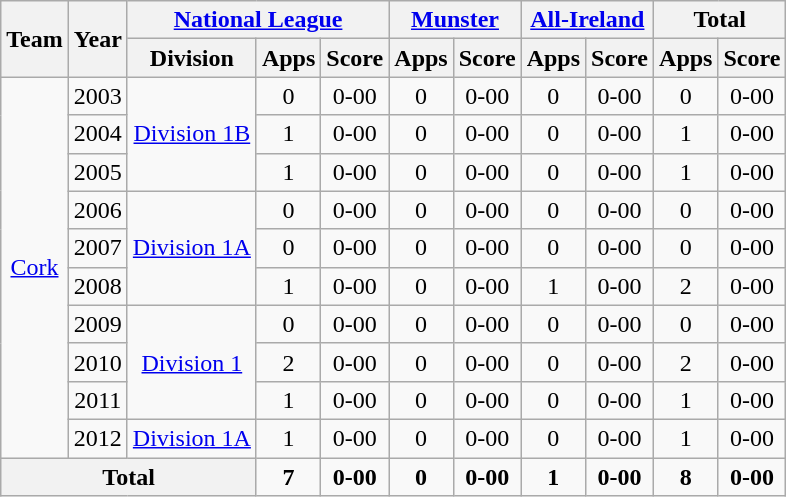<table class="wikitable" style="text-align:center">
<tr>
<th rowspan="2">Team</th>
<th rowspan="2">Year</th>
<th colspan="3"><a href='#'>National League</a></th>
<th colspan="2"><a href='#'>Munster</a></th>
<th colspan="2"><a href='#'>All-Ireland</a></th>
<th colspan="2">Total</th>
</tr>
<tr>
<th>Division</th>
<th>Apps</th>
<th>Score</th>
<th>Apps</th>
<th>Score</th>
<th>Apps</th>
<th>Score</th>
<th>Apps</th>
<th>Score</th>
</tr>
<tr>
<td rowspan="10"><a href='#'>Cork</a></td>
<td>2003</td>
<td rowspan="3"><a href='#'>Division 1B</a></td>
<td>0</td>
<td>0-00</td>
<td>0</td>
<td>0-00</td>
<td>0</td>
<td>0-00</td>
<td>0</td>
<td>0-00</td>
</tr>
<tr>
<td>2004</td>
<td>1</td>
<td>0-00</td>
<td>0</td>
<td>0-00</td>
<td>0</td>
<td>0-00</td>
<td>1</td>
<td>0-00</td>
</tr>
<tr>
<td>2005</td>
<td>1</td>
<td>0-00</td>
<td>0</td>
<td>0-00</td>
<td>0</td>
<td>0-00</td>
<td>1</td>
<td>0-00</td>
</tr>
<tr>
<td>2006</td>
<td rowspan="3"><a href='#'>Division 1A</a></td>
<td>0</td>
<td>0-00</td>
<td>0</td>
<td>0-00</td>
<td>0</td>
<td>0-00</td>
<td>0</td>
<td>0-00</td>
</tr>
<tr>
<td>2007</td>
<td>0</td>
<td>0-00</td>
<td>0</td>
<td>0-00</td>
<td>0</td>
<td>0-00</td>
<td>0</td>
<td>0-00</td>
</tr>
<tr>
<td>2008</td>
<td>1</td>
<td>0-00</td>
<td>0</td>
<td>0-00</td>
<td>1</td>
<td>0-00</td>
<td>2</td>
<td>0-00</td>
</tr>
<tr>
<td>2009</td>
<td rowspan="3"><a href='#'>Division 1</a></td>
<td>0</td>
<td>0-00</td>
<td>0</td>
<td>0-00</td>
<td>0</td>
<td>0-00</td>
<td>0</td>
<td>0-00</td>
</tr>
<tr>
<td>2010</td>
<td>2</td>
<td>0-00</td>
<td>0</td>
<td>0-00</td>
<td>0</td>
<td>0-00</td>
<td>2</td>
<td>0-00</td>
</tr>
<tr>
<td>2011</td>
<td>1</td>
<td>0-00</td>
<td>0</td>
<td>0-00</td>
<td>0</td>
<td>0-00</td>
<td>1</td>
<td>0-00</td>
</tr>
<tr>
<td>2012</td>
<td rowspan="1"><a href='#'>Division 1A</a></td>
<td>1</td>
<td>0-00</td>
<td>0</td>
<td>0-00</td>
<td>0</td>
<td>0-00</td>
<td>1</td>
<td>0-00</td>
</tr>
<tr>
<th colspan="3">Total</th>
<td><strong>7</strong></td>
<td><strong>0-00</strong></td>
<td><strong>0</strong></td>
<td><strong>0-00</strong></td>
<td><strong>1</strong></td>
<td><strong>0-00</strong></td>
<td><strong>8</strong></td>
<td><strong>0-00</strong></td>
</tr>
</table>
